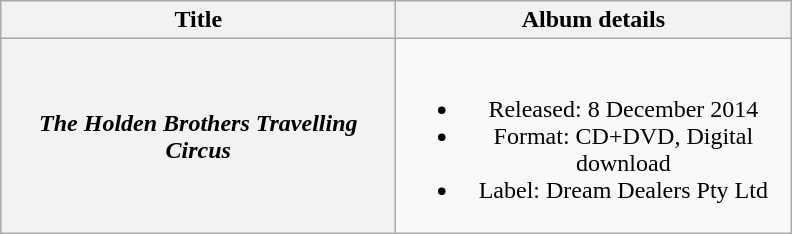<table class="wikitable plainrowheaders" style="text-align:center;" border="1">
<tr>
<th scope="col" rowspan="1" style="width:16em;">Title</th>
<th scope="col" rowspan="1" style="width:16em;">Album details</th>
</tr>
<tr>
<th scope="row"><em>The Holden Brothers Travelling Circus</em><br></th>
<td><br><ul><li>Released: 8 December 2014</li><li>Format: CD+DVD, Digital download</li><li>Label: Dream Dealers Pty Ltd</li></ul></td>
</tr>
</table>
